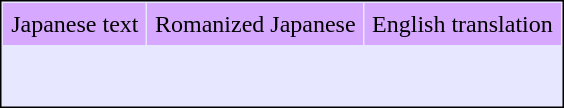<table align=center cellpadding="5" cellspacing="1" style="border:1px solid black; background-color:#e7e8ff;">
<tr align=center bgcolor=#d7a8ff>
<td>Japanese text</td>
<td>Romanized Japanese</td>
<td>English translation</td>
</tr>
<tr valign=top>
<td><br></td>
<td><br></td>
<td><br></td>
</tr>
<tr>
<td colspan=2></td>
</tr>
</table>
